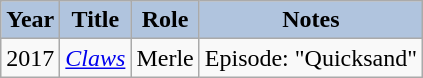<table class="wikitable sortable">
<tr>
<th style="background:#B0C4DE;">Year</th>
<th style="background:#B0C4DE;">Title</th>
<th style="background:#B0C4DE;">Role</th>
<th style="background:#B0C4DE;">Notes</th>
</tr>
<tr>
<td>2017</td>
<td><em><a href='#'>Claws</a></em></td>
<td>Merle</td>
<td>Episode: "Quicksand"</td>
</tr>
</table>
